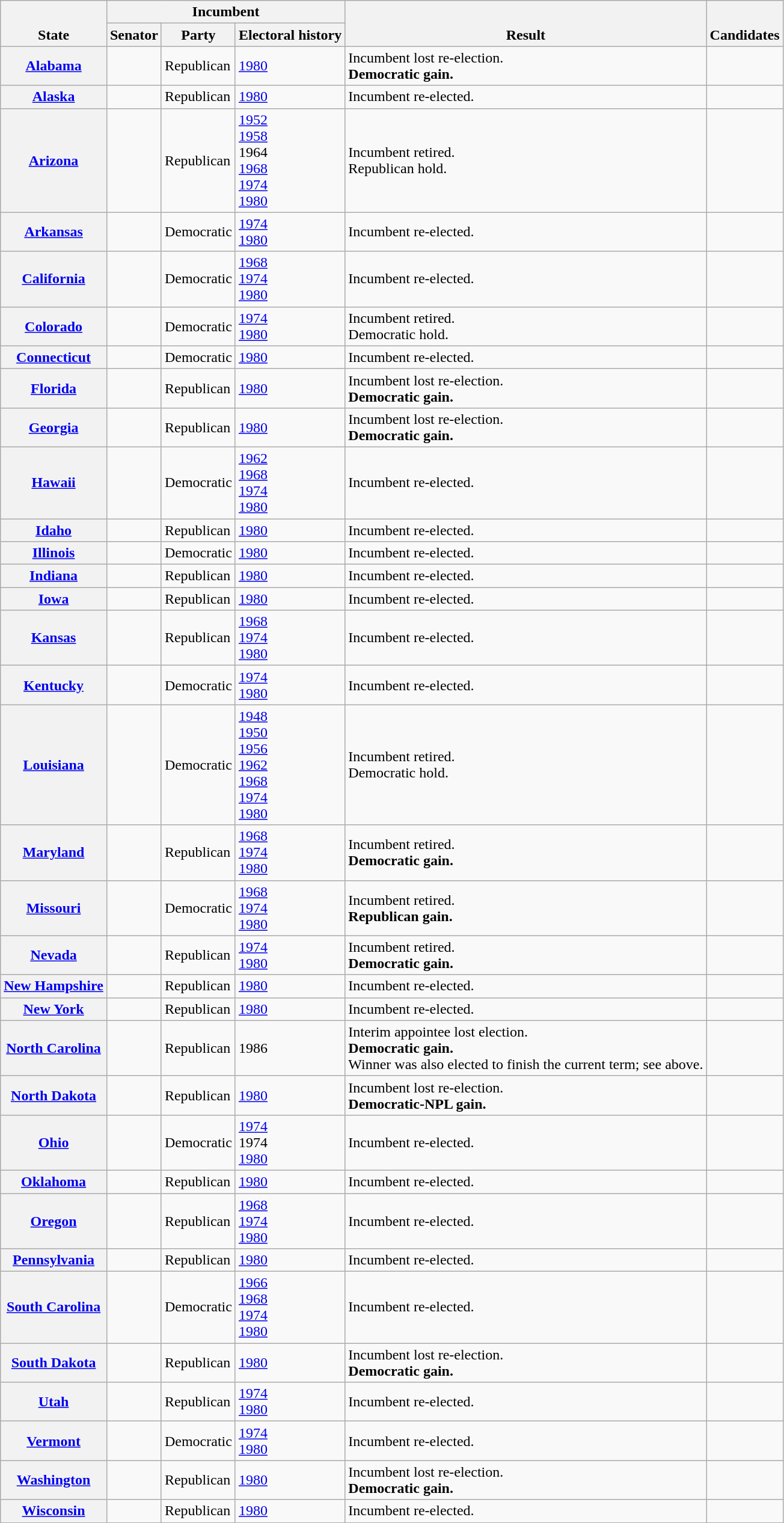<table class="wikitable sortable">
<tr valign=bottom>
<th rowspan=2>State</th>
<th colspan=3>Incumbent</th>
<th rowspan=2>Result</th>
<th rowspan=2 class=unsortable>Candidates</th>
</tr>
<tr>
<th>Senator</th>
<th>Party</th>
<th>Electoral history</th>
</tr>
<tr>
<th><a href='#'>Alabama</a></th>
<td></td>
<td>Republican</td>
<td><a href='#'>1980</a></td>
<td>Incumbent lost re-election.<br><strong>Democratic gain.</strong></td>
<td nowrap></td>
</tr>
<tr>
<th><a href='#'>Alaska</a></th>
<td></td>
<td>Republican</td>
<td><a href='#'>1980</a></td>
<td>Incumbent re-elected.</td>
<td nowrap></td>
</tr>
<tr>
<th><a href='#'>Arizona</a></th>
<td></td>
<td>Republican</td>
<td><a href='#'>1952</a><br><a href='#'>1958</a><br>1964 <br><a href='#'>1968</a><br><a href='#'>1974</a><br><a href='#'>1980</a></td>
<td>Incumbent retired.<br>Republican hold.</td>
<td nowrap></td>
</tr>
<tr>
<th><a href='#'>Arkansas</a></th>
<td></td>
<td>Democratic</td>
<td><a href='#'>1974</a><br><a href='#'>1980</a></td>
<td>Incumbent re-elected.</td>
<td nowrap></td>
</tr>
<tr>
<th><a href='#'>California</a></th>
<td></td>
<td>Democratic</td>
<td><a href='#'>1968</a><br><a href='#'>1974</a><br><a href='#'>1980</a></td>
<td>Incumbent re-elected.</td>
<td nowrap></td>
</tr>
<tr>
<th><a href='#'>Colorado</a></th>
<td></td>
<td>Democratic</td>
<td><a href='#'>1974</a><br><a href='#'>1980</a></td>
<td>Incumbent retired.<br>Democratic hold.</td>
<td nowrap></td>
</tr>
<tr>
<th><a href='#'>Connecticut</a></th>
<td></td>
<td>Democratic</td>
<td><a href='#'>1980</a></td>
<td>Incumbent re-elected.</td>
<td nowrap></td>
</tr>
<tr>
<th><a href='#'>Florida</a></th>
<td></td>
<td>Republican</td>
<td><a href='#'>1980</a></td>
<td>Incumbent lost re-election.<br><strong>Democratic gain.</strong></td>
<td nowrap></td>
</tr>
<tr>
<th><a href='#'>Georgia</a></th>
<td></td>
<td>Republican</td>
<td><a href='#'>1980</a></td>
<td>Incumbent lost re-election.<br><strong>Democratic gain.</strong></td>
<td nowrap></td>
</tr>
<tr>
<th><a href='#'>Hawaii</a></th>
<td></td>
<td>Democratic</td>
<td><a href='#'>1962</a><br><a href='#'>1968</a><br><a href='#'>1974</a><br><a href='#'>1980</a></td>
<td>Incumbent re-elected.</td>
<td nowrap></td>
</tr>
<tr>
<th><a href='#'>Idaho</a></th>
<td></td>
<td>Republican</td>
<td><a href='#'>1980</a></td>
<td>Incumbent re-elected.</td>
<td nowrap></td>
</tr>
<tr>
<th><a href='#'>Illinois</a></th>
<td></td>
<td>Democratic</td>
<td><a href='#'>1980</a></td>
<td>Incumbent re-elected.</td>
<td nowrap></td>
</tr>
<tr>
<th><a href='#'>Indiana</a></th>
<td></td>
<td>Republican</td>
<td><a href='#'>1980</a></td>
<td>Incumbent re-elected.</td>
<td nowrap></td>
</tr>
<tr>
<th><a href='#'>Iowa</a></th>
<td></td>
<td>Republican</td>
<td><a href='#'>1980</a></td>
<td>Incumbent re-elected.</td>
<td nowrap></td>
</tr>
<tr>
<th><a href='#'>Kansas</a></th>
<td></td>
<td>Republican</td>
<td><a href='#'>1968</a><br><a href='#'>1974</a><br><a href='#'>1980</a></td>
<td>Incumbent re-elected.</td>
<td nowrap></td>
</tr>
<tr>
<th><a href='#'>Kentucky</a></th>
<td></td>
<td>Democratic</td>
<td><a href='#'>1974</a><br><a href='#'>1980</a></td>
<td>Incumbent re-elected.</td>
<td nowrap></td>
</tr>
<tr>
<th><a href='#'>Louisiana</a></th>
<td></td>
<td>Democratic</td>
<td><a href='#'>1948 </a><br><a href='#'>1950</a><br><a href='#'>1956</a><br><a href='#'>1962</a><br><a href='#'>1968</a><br><a href='#'>1974</a><br><a href='#'>1980</a></td>
<td>Incumbent retired.<br>Democratic hold.</td>
<td nowrap></td>
</tr>
<tr>
<th><a href='#'>Maryland</a></th>
<td></td>
<td>Republican</td>
<td><a href='#'>1968</a><br><a href='#'>1974</a><br><a href='#'>1980</a></td>
<td>Incumbent retired.<br><strong>Democratic gain.</strong></td>
<td nowrap></td>
</tr>
<tr>
<th><a href='#'>Missouri</a></th>
<td></td>
<td>Democratic</td>
<td><a href='#'>1968</a><br><a href='#'>1974</a><br><a href='#'>1980</a></td>
<td>Incumbent retired.<br><strong>Republican gain.</strong></td>
<td nowrap></td>
</tr>
<tr>
<th><a href='#'>Nevada</a></th>
<td></td>
<td>Republican</td>
<td><a href='#'>1974</a><br><a href='#'>1980</a></td>
<td>Incumbent retired.<br><strong>Democratic gain.</strong></td>
<td nowrap></td>
</tr>
<tr>
<th><a href='#'>New Hampshire</a></th>
<td></td>
<td>Republican</td>
<td><a href='#'>1980</a></td>
<td>Incumbent re-elected.</td>
<td nowrap></td>
</tr>
<tr>
<th><a href='#'>New York</a></th>
<td></td>
<td>Republican</td>
<td><a href='#'>1980</a></td>
<td>Incumbent re-elected.</td>
<td nowrap></td>
</tr>
<tr>
<th><a href='#'>North Carolina</a></th>
<td></td>
<td>Republican</td>
<td>1986 </td>
<td>Interim appointee lost election.<br><strong>Democratic gain.</strong><br>Winner was also elected to finish the current term; see above.</td>
<td nowrap></td>
</tr>
<tr>
<th><a href='#'>North Dakota</a></th>
<td></td>
<td>Republican</td>
<td><a href='#'>1980</a></td>
<td>Incumbent lost re-election.<br><strong>Democratic-NPL gain.</strong></td>
<td nowrap></td>
</tr>
<tr>
<th><a href='#'>Ohio</a></th>
<td></td>
<td>Democratic</td>
<td><a href='#'>1974</a><br>1974 <br><a href='#'>1980</a></td>
<td>Incumbent re-elected.</td>
<td nowrap></td>
</tr>
<tr>
<th><a href='#'>Oklahoma</a></th>
<td></td>
<td>Republican</td>
<td><a href='#'>1980</a></td>
<td>Incumbent re-elected.</td>
<td nowrap></td>
</tr>
<tr>
<th><a href='#'>Oregon</a></th>
<td></td>
<td>Republican</td>
<td><a href='#'>1968</a><br><a href='#'>1974</a><br><a href='#'>1980</a></td>
<td>Incumbent re-elected.</td>
<td nowrap></td>
</tr>
<tr>
<th><a href='#'>Pennsylvania</a></th>
<td></td>
<td>Republican</td>
<td><a href='#'>1980</a></td>
<td>Incumbent re-elected.</td>
<td nowrap></td>
</tr>
<tr>
<th><a href='#'>South Carolina</a></th>
<td></td>
<td>Democratic</td>
<td><a href='#'>1966 </a><br><a href='#'>1968</a><br><a href='#'>1974</a><br><a href='#'>1980</a></td>
<td>Incumbent re-elected.</td>
<td nowrap></td>
</tr>
<tr>
<th><a href='#'>South Dakota</a></th>
<td></td>
<td>Republican</td>
<td><a href='#'>1980</a></td>
<td>Incumbent lost re-election.<br><strong>Democratic gain.</strong></td>
<td nowrap></td>
</tr>
<tr>
<th><a href='#'>Utah</a></th>
<td></td>
<td>Republican</td>
<td><a href='#'>1974</a><br><a href='#'>1980</a></td>
<td>Incumbent re-elected.</td>
<td nowrap></td>
</tr>
<tr>
<th><a href='#'>Vermont</a></th>
<td></td>
<td>Democratic</td>
<td><a href='#'>1974</a><br><a href='#'>1980</a></td>
<td>Incumbent re-elected.</td>
<td nowrap></td>
</tr>
<tr>
<th><a href='#'>Washington</a></th>
<td></td>
<td>Republican</td>
<td><a href='#'>1980</a></td>
<td>Incumbent lost re-election.<br><strong>Democratic gain.</strong></td>
<td nowrap></td>
</tr>
<tr>
<th><a href='#'>Wisconsin</a></th>
<td></td>
<td>Republican</td>
<td><a href='#'>1980</a></td>
<td>Incumbent re-elected.</td>
<td nowrap></td>
</tr>
</table>
